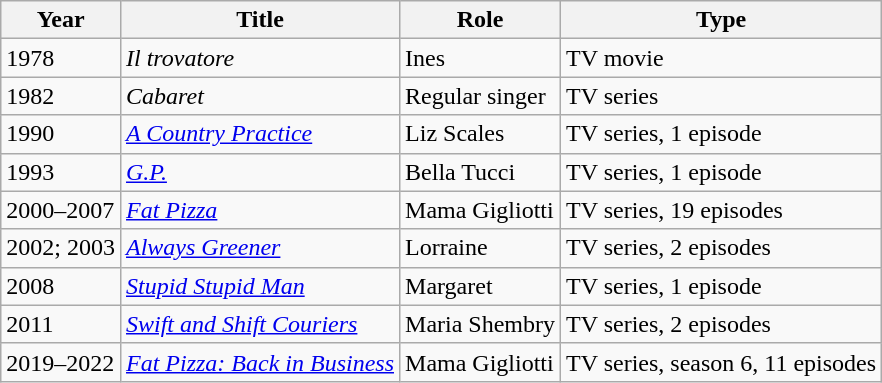<table class="wikitable sortable">
<tr>
<th>Year</th>
<th>Title</th>
<th>Role</th>
<th>Type</th>
</tr>
<tr>
<td>1978</td>
<td><em>Il trovatore</em></td>
<td>Ines</td>
<td>TV movie</td>
</tr>
<tr>
<td>1982</td>
<td><em>Cabaret</em></td>
<td>Regular singer</td>
<td>TV series</td>
</tr>
<tr>
<td>1990</td>
<td><em><a href='#'>A Country Practice</a></em></td>
<td>Liz Scales</td>
<td>TV series, 1 episode</td>
</tr>
<tr>
<td>1993</td>
<td><em><a href='#'>G.P.</a></em></td>
<td>Bella Tucci</td>
<td>TV series, 1 episode</td>
</tr>
<tr>
<td>2000–2007</td>
<td><em><a href='#'>Fat Pizza</a></em></td>
<td>Mama Gigliotti</td>
<td>TV series, 19 episodes</td>
</tr>
<tr>
<td>2002; 2003</td>
<td><em><a href='#'>Always Greener</a></em></td>
<td>Lorraine</td>
<td>TV series, 2 episodes</td>
</tr>
<tr>
<td>2008</td>
<td><em><a href='#'>Stupid Stupid Man</a></em></td>
<td>Margaret</td>
<td>TV series, 1 episode</td>
</tr>
<tr>
<td>2011</td>
<td><em><a href='#'>Swift and Shift Couriers</a></em></td>
<td>Maria Shembry</td>
<td>TV series, 2 episodes</td>
</tr>
<tr>
<td>2019–2022</td>
<td><em><a href='#'>Fat Pizza: Back in Business</a></em></td>
<td>Mama Gigliotti</td>
<td>TV series, season 6, 11 episodes</td>
</tr>
</table>
